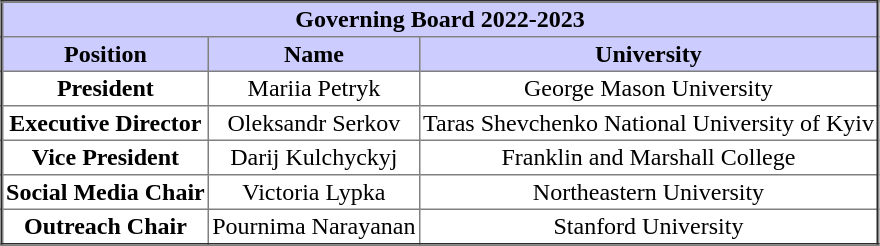<table class="toccolours" align="center" border="2" cellspacing=0 cellpadding=2 style="text-align:center; border-collapse:collapse;">
<tr style="background:#ccccff">
<th colspan=4>Governing Board 2022-2023</th>
</tr>
<tr style="background:#ccccff">
<th>Position</th>
<th>Name</th>
<th>University</th>
</tr>
<tr>
<td><strong>President</strong></td>
<td>Mariia Petryk</td>
<td>George Mason University</td>
</tr>
<tr>
<td><strong>Executive Director</strong></td>
<td>Oleksandr Serkov</td>
<td>Taras Shevchenko National University of Kyiv</td>
</tr>
<tr>
<td><strong>Vice President</strong></td>
<td>Darij Kulchyckyj</td>
<td>Franklin and Marshall College</td>
</tr>
<tr>
<td><strong>Social Media Chair</strong></td>
<td>Victoria Lypka</td>
<td>Northeastern University</td>
</tr>
<tr>
<td><strong>Outreach Chair</strong></td>
<td>Pournima Narayanan</td>
<td>Stanford University</td>
</tr>
</table>
